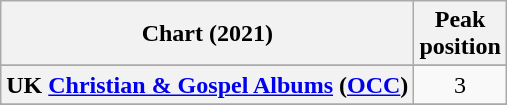<table class="wikitable sortable plainrowheaders" style="text-align:center">
<tr>
<th scope="col">Chart (2021)</th>
<th scope="col">Peak<br>position</th>
</tr>
<tr>
</tr>
<tr>
</tr>
<tr>
<th scope="row">UK <a href='#'>Christian & Gospel Albums</a> (<a href='#'>OCC</a>)</th>
<td>3</td>
</tr>
<tr>
</tr>
<tr>
</tr>
</table>
